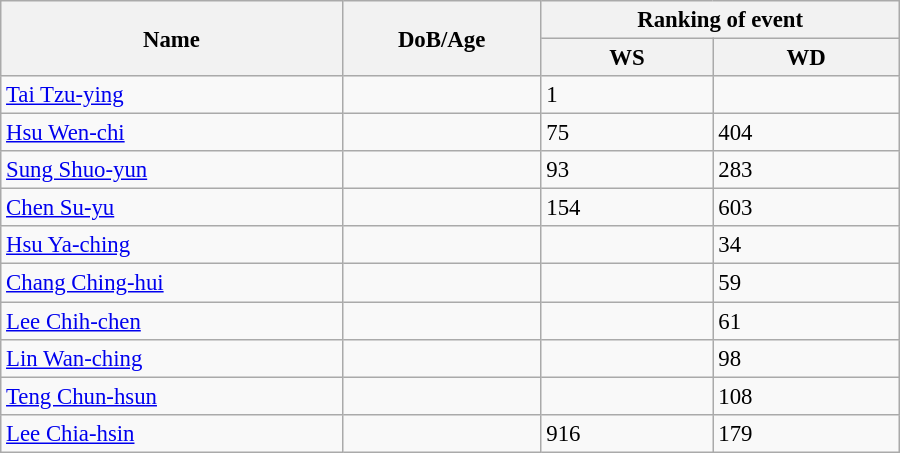<table class="wikitable"  style="width:600px; font-size:95%;">
<tr>
<th align="left" rowspan="2">Name</th>
<th align="left" rowspan="2">DoB/Age</th>
<th align="center" colspan="2">Ranking of event</th>
</tr>
<tr>
<th align="center">WS</th>
<th align="center">WD</th>
</tr>
<tr>
<td align="left"><a href='#'>Tai Tzu-ying</a></td>
<td align="left"></td>
<td>1</td>
<td></td>
</tr>
<tr>
<td align="left"><a href='#'>Hsu Wen-chi</a></td>
<td align="left"></td>
<td>75</td>
<td>404</td>
</tr>
<tr>
<td align="left"><a href='#'>Sung Shuo-yun</a></td>
<td align="left"></td>
<td>93</td>
<td>283</td>
</tr>
<tr>
<td align="left"><a href='#'>Chen Su-yu</a></td>
<td align="left"></td>
<td>154</td>
<td>603</td>
</tr>
<tr>
<td align="left"><a href='#'>Hsu Ya-ching</a></td>
<td align="left"></td>
<td></td>
<td>34</td>
</tr>
<tr>
<td align="left"><a href='#'>Chang Ching-hui</a></td>
<td align="left"></td>
<td></td>
<td>59</td>
</tr>
<tr>
<td align="left"><a href='#'>Lee Chih-chen</a></td>
<td align="left"></td>
<td></td>
<td>61</td>
</tr>
<tr>
<td align="left"><a href='#'>Lin Wan-ching</a></td>
<td align="left"></td>
<td></td>
<td>98</td>
</tr>
<tr>
<td align="left"><a href='#'>Teng Chun-hsun</a></td>
<td align="left"></td>
<td></td>
<td>108</td>
</tr>
<tr>
<td align="left"><a href='#'>Lee Chia-hsin</a></td>
<td align="left"></td>
<td>916</td>
<td>179</td>
</tr>
</table>
